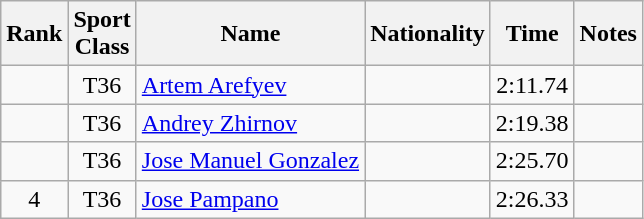<table class="wikitable sortable" style="text-align:center">
<tr>
<th>Rank</th>
<th>Sport<br>Class</th>
<th>Name</th>
<th>Nationality</th>
<th>Time</th>
<th>Notes</th>
</tr>
<tr>
<td></td>
<td>T36</td>
<td align=left><a href='#'>Artem Arefyev</a></td>
<td align=left></td>
<td>2:11.74</td>
<td></td>
</tr>
<tr>
<td></td>
<td>T36</td>
<td align=left><a href='#'>Andrey Zhirnov</a></td>
<td align=left></td>
<td>2:19.38</td>
<td></td>
</tr>
<tr>
<td></td>
<td>T36</td>
<td align=left><a href='#'>Jose Manuel Gonzalez</a></td>
<td align=left></td>
<td>2:25.70</td>
<td></td>
</tr>
<tr>
<td>4</td>
<td>T36</td>
<td align=left><a href='#'>Jose Pampano</a></td>
<td align=left></td>
<td>2:26.33</td>
<td></td>
</tr>
</table>
